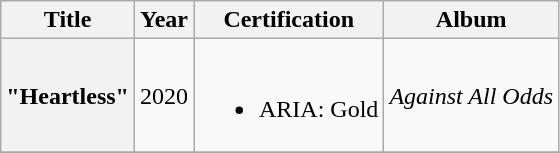<table class="wikitable plainrowheaders" style="text-align:center;">
<tr>
<th>Title</th>
<th>Year</th>
<th>Certification</th>
<th>Album</th>
</tr>
<tr>
<th scope="row">"Heartless"</th>
<td>2020</td>
<td><br><ul><li>ARIA: Gold</li></ul></td>
<td><em>Against All Odds</em></td>
</tr>
<tr>
</tr>
</table>
